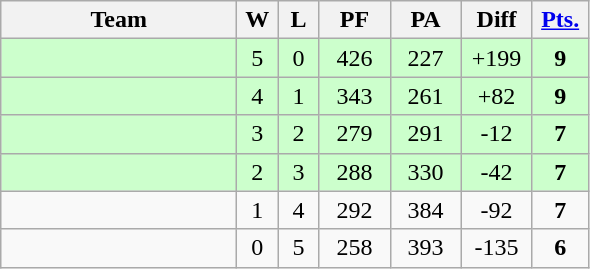<table class=wikitable>
<tr align=center>
<th width=150px>Team</th>
<th width=20px>W</th>
<th width=20px>L</th>
<th width=40px>PF</th>
<th width=40px>PA</th>
<th width=40px>Diff</th>
<th width=30px><a href='#'>Pts.</a></th>
</tr>
<tr align=center bgcolor="#ccffcc">
<td align=left></td>
<td>5</td>
<td>0</td>
<td>426</td>
<td>227</td>
<td>+199</td>
<td><strong>9</strong></td>
</tr>
<tr align=center bgcolor="#ccffcc">
<td align=left></td>
<td>4</td>
<td>1</td>
<td>343</td>
<td>261</td>
<td>+82</td>
<td><strong>9</strong></td>
</tr>
<tr align=center bgcolor="#ccffcc">
<td align=left></td>
<td>3</td>
<td>2</td>
<td>279</td>
<td>291</td>
<td>-12</td>
<td><strong>7</strong></td>
</tr>
<tr align=center bgcolor="#ccffcc">
<td align=left></td>
<td>2</td>
<td>3</td>
<td>288</td>
<td>330</td>
<td>-42</td>
<td><strong>7</strong></td>
</tr>
<tr align=center>
<td align=left></td>
<td>1</td>
<td>4</td>
<td>292</td>
<td>384</td>
<td>-92</td>
<td><strong>7</strong></td>
</tr>
<tr align=center>
<td align=left></td>
<td>0</td>
<td>5</td>
<td>258</td>
<td>393</td>
<td>-135</td>
<td><strong>6</strong></td>
</tr>
</table>
